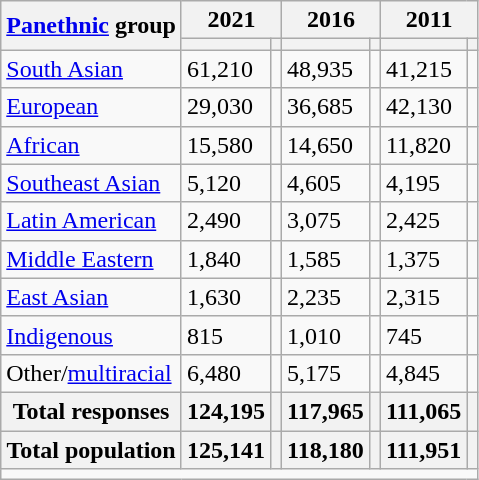<table class="wikitable collapsible sortable">
<tr>
<th rowspan="2"><a href='#'>Panethnic</a> group</th>
<th colspan="2">2021</th>
<th colspan="2">2016</th>
<th colspan="2">2011</th>
</tr>
<tr>
<th><a href='#'></a></th>
<th></th>
<th></th>
<th></th>
<th></th>
<th></th>
</tr>
<tr>
<td><a href='#'>South Asian</a></td>
<td>61,210</td>
<td></td>
<td>48,935</td>
<td></td>
<td>41,215</td>
<td></td>
</tr>
<tr>
<td><a href='#'>European</a></td>
<td>29,030</td>
<td></td>
<td>36,685</td>
<td></td>
<td>42,130</td>
<td></td>
</tr>
<tr>
<td><a href='#'>African</a></td>
<td>15,580</td>
<td></td>
<td>14,650</td>
<td></td>
<td>11,820</td>
<td></td>
</tr>
<tr>
<td><a href='#'>Southeast Asian</a></td>
<td>5,120</td>
<td></td>
<td>4,605</td>
<td></td>
<td>4,195</td>
<td></td>
</tr>
<tr>
<td><a href='#'>Latin American</a></td>
<td>2,490</td>
<td></td>
<td>3,075</td>
<td></td>
<td>2,425</td>
<td></td>
</tr>
<tr>
<td><a href='#'>Middle Eastern</a></td>
<td>1,840</td>
<td></td>
<td>1,585</td>
<td></td>
<td>1,375</td>
<td></td>
</tr>
<tr>
<td><a href='#'>East Asian</a></td>
<td>1,630</td>
<td></td>
<td>2,235</td>
<td></td>
<td>2,315</td>
<td></td>
</tr>
<tr>
<td><a href='#'>Indigenous</a></td>
<td>815</td>
<td></td>
<td>1,010</td>
<td></td>
<td>745</td>
<td></td>
</tr>
<tr>
<td>Other/<a href='#'>multiracial</a></td>
<td>6,480</td>
<td></td>
<td>5,175</td>
<td></td>
<td>4,845</td>
<td></td>
</tr>
<tr>
<th>Total responses</th>
<th>124,195</th>
<th></th>
<th>117,965</th>
<th></th>
<th>111,065</th>
<th></th>
</tr>
<tr class="sortbottom">
<th>Total population</th>
<th>125,141</th>
<th></th>
<th>118,180</th>
<th></th>
<th>111,951</th>
<th></th>
</tr>
<tr class="sortbottom">
<td colspan="15"></td>
</tr>
</table>
